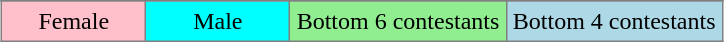<table border="2" cellpadding="4" style="margin:1em auto; border: 1px solid gray; border-collapse: collapse; text-align:center;">
<tr>
</tr>
<tr>
<td style="background:pink; width:20%;">Female</td>
<td style="background:cyan; width:20%;">Male</td>
<td style="background:lightgreen;">Bottom 6 contestants </td>
<td style="background:Lightblue;">Bottom 4 contestants </td>
</tr>
</table>
